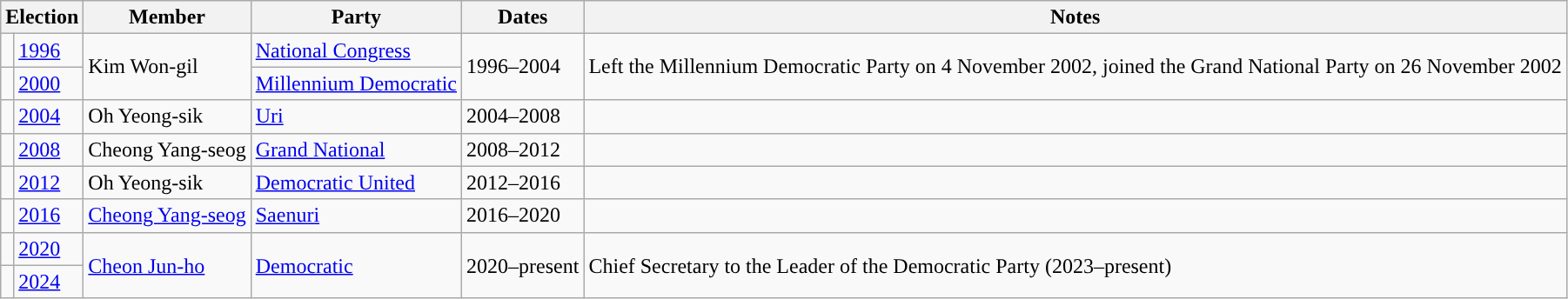<table class="wikitable">
<tr>
<th colspan="2">Election</th>
<th>Member</th>
<th>Party</th>
<th>Dates</th>
<th>Notes</th>
</tr>
<tr>
<td></td>
<td><a href='#'>1996</a></td>
<td rowspan="2">Kim Won-gil</td>
<td><a href='#'>National Congress</a></td>
<td rowspan="2">1996–2004</td>
<td rowspan="2">Left the Millennium Democratic Party on 4 November 2002, joined the Grand National Party on 26 November 2002</td>
</tr>
<tr>
<td></td>
<td><a href='#'>2000</a></td>
<td><a href='#'>Millennium Democratic</a></td>
</tr>
<tr>
<td></td>
<td><a href='#'>2004</a></td>
<td>Oh Yeong-sik</td>
<td><a href='#'>Uri</a></td>
<td>2004–2008</td>
<td></td>
</tr>
<tr>
<td></td>
<td><a href='#'>2008</a></td>
<td>Cheong Yang-seog</td>
<td><a href='#'>Grand National</a></td>
<td>2008–2012</td>
<td></td>
</tr>
<tr>
<td></td>
<td><a href='#'>2012</a></td>
<td>Oh Yeong-sik</td>
<td><a href='#'>Democratic United</a></td>
<td>2012–2016</td>
<td></td>
</tr>
<tr>
<td></td>
<td><a href='#'>2016</a></td>
<td><a href='#'>Cheong Yang-seog</a></td>
<td><a href='#'>Saenuri</a></td>
<td>2016–2020</td>
<td></td>
</tr>
<tr>
<td></td>
<td><a href='#'>2020</a></td>
<td rowspan="2"><a href='#'>Cheon Jun-ho</a></td>
<td rowspan="2"><a href='#'>Democratic</a></td>
<td rowspan="2">2020–present</td>
<td rowspan="2">Chief Secretary to the Leader of the Democratic Party (2023–present)</td>
</tr>
<tr>
<td></td>
<td><a href='#'>2024</a></td>
</tr>
</table>
